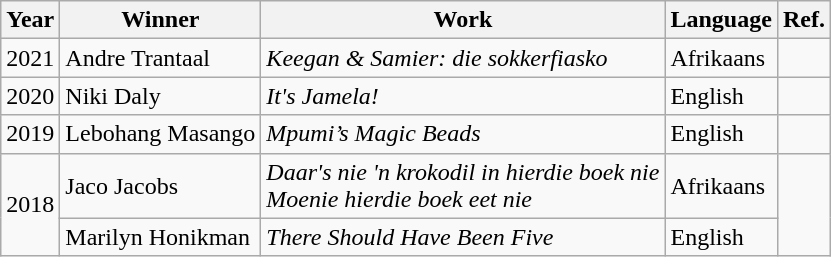<table class="wikitable sortable">
<tr>
<th>Year</th>
<th>Winner</th>
<th>Work</th>
<th>Language</th>
<th>Ref.</th>
</tr>
<tr>
<td>2021</td>
<td>Andre Trantaal</td>
<td><em>Keegan & Samier: die sokkerfiasko</em></td>
<td>Afrikaans</td>
<td></td>
</tr>
<tr>
<td>2020</td>
<td>Niki Daly</td>
<td><em>It's Jamela!</em></td>
<td>English</td>
<td></td>
</tr>
<tr>
<td>2019</td>
<td>Lebohang Masango</td>
<td><em>Mpumi’s Magic Beads</em></td>
<td>English</td>
<td></td>
</tr>
<tr>
<td rowspan="2">2018</td>
<td>Jaco Jacobs</td>
<td><em>Daar's nie 'n krokodil in hierdie boek nie</em><br><em>Moenie hierdie boek eet nie</em></td>
<td>Afrikaans</td>
<td rowspan="2"></td>
</tr>
<tr>
<td>Marilyn Honikman</td>
<td><em>There Should Have Been Five</em></td>
<td>English</td>
</tr>
</table>
